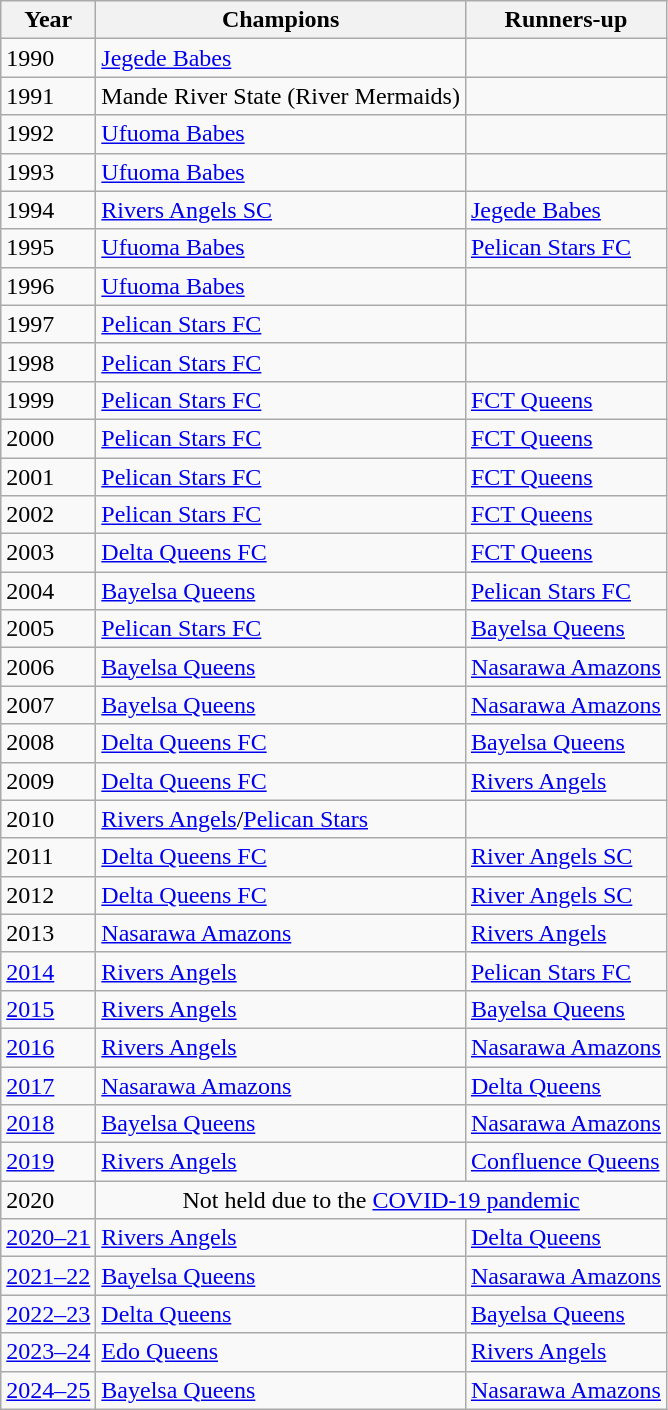<table class="wikitable">
<tr>
<th>Year</th>
<th>Champions</th>
<th>Runners-up</th>
</tr>
<tr>
<td>1990</td>
<td><a href='#'>Jegede Babes</a></td>
<td></td>
</tr>
<tr>
<td>1991</td>
<td>Mande River State (River Mermaids)</td>
<td></td>
</tr>
<tr>
<td>1992</td>
<td><a href='#'>Ufuoma Babes</a></td>
<td></td>
</tr>
<tr>
<td>1993</td>
<td><a href='#'>Ufuoma Babes</a></td>
<td></td>
</tr>
<tr>
<td>1994</td>
<td><a href='#'>Rivers Angels SC</a></td>
<td><a href='#'>Jegede Babes</a></td>
</tr>
<tr>
<td>1995</td>
<td><a href='#'>Ufuoma Babes</a></td>
<td><a href='#'>Pelican Stars FC</a></td>
</tr>
<tr>
<td>1996</td>
<td><a href='#'>Ufuoma Babes</a></td>
<td></td>
</tr>
<tr>
<td>1997</td>
<td><a href='#'>Pelican Stars FC</a></td>
<td></td>
</tr>
<tr>
<td>1998</td>
<td><a href='#'>Pelican Stars FC</a></td>
<td></td>
</tr>
<tr>
<td>1999</td>
<td><a href='#'>Pelican Stars FC</a></td>
<td><a href='#'>FCT Queens</a></td>
</tr>
<tr>
<td>2000</td>
<td><a href='#'>Pelican Stars FC</a></td>
<td><a href='#'>FCT Queens</a></td>
</tr>
<tr>
<td>2001</td>
<td><a href='#'>Pelican Stars FC</a></td>
<td><a href='#'>FCT Queens</a></td>
</tr>
<tr>
<td>2002</td>
<td><a href='#'>Pelican Stars FC</a></td>
<td><a href='#'>FCT Queens</a></td>
</tr>
<tr>
<td>2003</td>
<td><a href='#'>Delta Queens FC</a></td>
<td><a href='#'>FCT Queens</a></td>
</tr>
<tr>
<td>2004</td>
<td><a href='#'>Bayelsa Queens</a></td>
<td><a href='#'>Pelican Stars FC</a></td>
</tr>
<tr>
<td>2005</td>
<td><a href='#'>Pelican Stars FC</a></td>
<td><a href='#'>Bayelsa Queens</a></td>
</tr>
<tr>
<td>2006</td>
<td><a href='#'>Bayelsa Queens</a></td>
<td><a href='#'>Nasarawa Amazons</a></td>
</tr>
<tr>
<td>2007</td>
<td><a href='#'>Bayelsa Queens</a></td>
<td><a href='#'>Nasarawa Amazons</a></td>
</tr>
<tr>
<td>2008</td>
<td><a href='#'>Delta Queens FC</a></td>
<td><a href='#'>Bayelsa Queens</a></td>
</tr>
<tr>
<td>2009</td>
<td><a href='#'>Delta Queens FC</a></td>
<td><a href='#'>Rivers Angels</a></td>
</tr>
<tr>
<td>2010</td>
<td><a href='#'>Rivers Angels</a>/<a href='#'>Pelican Stars</a></td>
<td></td>
</tr>
<tr>
<td>2011</td>
<td><a href='#'>Delta Queens FC</a></td>
<td><a href='#'>River Angels SC</a></td>
</tr>
<tr>
<td>2012</td>
<td><a href='#'>Delta Queens FC</a></td>
<td><a href='#'>River Angels SC</a></td>
</tr>
<tr>
<td>2013</td>
<td><a href='#'>Nasarawa Amazons</a></td>
<td><a href='#'>Rivers Angels</a></td>
</tr>
<tr>
<td><a href='#'>2014</a></td>
<td><a href='#'>Rivers Angels</a></td>
<td><a href='#'>Pelican Stars FC</a></td>
</tr>
<tr>
<td><a href='#'>2015</a></td>
<td><a href='#'>Rivers Angels</a></td>
<td><a href='#'>Bayelsa Queens</a></td>
</tr>
<tr>
<td><a href='#'>2016</a></td>
<td><a href='#'>Rivers Angels</a></td>
<td><a href='#'>Nasarawa Amazons</a></td>
</tr>
<tr>
<td><a href='#'>2017</a></td>
<td><a href='#'>Nasarawa Amazons</a></td>
<td><a href='#'>Delta Queens</a></td>
</tr>
<tr>
<td><a href='#'>2018</a></td>
<td><a href='#'>Bayelsa Queens</a></td>
<td><a href='#'>Nasarawa Amazons</a></td>
</tr>
<tr>
<td><a href='#'>2019</a></td>
<td><a href='#'>Rivers Angels</a></td>
<td><a href='#'>Confluence Queens</a></td>
</tr>
<tr>
<td>2020</td>
<td align=center colspan=2>Not held due to the <a href='#'>COVID-19 pandemic</a></td>
</tr>
<tr>
<td><a href='#'>2020–21</a></td>
<td><a href='#'>Rivers Angels</a></td>
<td><a href='#'>Delta Queens</a></td>
</tr>
<tr>
<td><a href='#'>2021–22</a></td>
<td><a href='#'>Bayelsa Queens</a></td>
<td><a href='#'>Nasarawa Amazons</a></td>
</tr>
<tr>
<td><a href='#'>2022–23</a></td>
<td><a href='#'>Delta Queens</a></td>
<td><a href='#'>Bayelsa Queens</a></td>
</tr>
<tr>
<td><a href='#'>2023–24</a></td>
<td><a href='#'>Edo Queens</a></td>
<td><a href='#'>Rivers Angels</a></td>
</tr>
<tr>
<td><a href='#'>2024–25</a></td>
<td><a href='#'>Bayelsa Queens</a></td>
<td><a href='#'>Nasarawa Amazons</a></td>
</tr>
</table>
